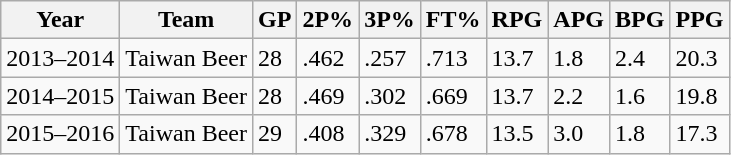<table class="wikitable">
<tr>
<th>Year</th>
<th>Team</th>
<th>GP</th>
<th>2P%</th>
<th>3P%</th>
<th>FT%</th>
<th>RPG</th>
<th>APG</th>
<th>BPG</th>
<th>PPG</th>
</tr>
<tr>
<td>2013–2014</td>
<td>Taiwan Beer</td>
<td>28</td>
<td>.462</td>
<td>.257</td>
<td>.713</td>
<td>13.7</td>
<td>1.8</td>
<td>2.4</td>
<td>20.3</td>
</tr>
<tr>
<td>2014–2015</td>
<td>Taiwan Beer</td>
<td>28</td>
<td>.469</td>
<td>.302</td>
<td>.669</td>
<td>13.7</td>
<td>2.2</td>
<td>1.6</td>
<td>19.8</td>
</tr>
<tr>
<td>2015–2016</td>
<td>Taiwan Beer</td>
<td>29</td>
<td>.408</td>
<td>.329</td>
<td>.678</td>
<td>13.5</td>
<td>3.0</td>
<td>1.8</td>
<td>17.3</td>
</tr>
</table>
